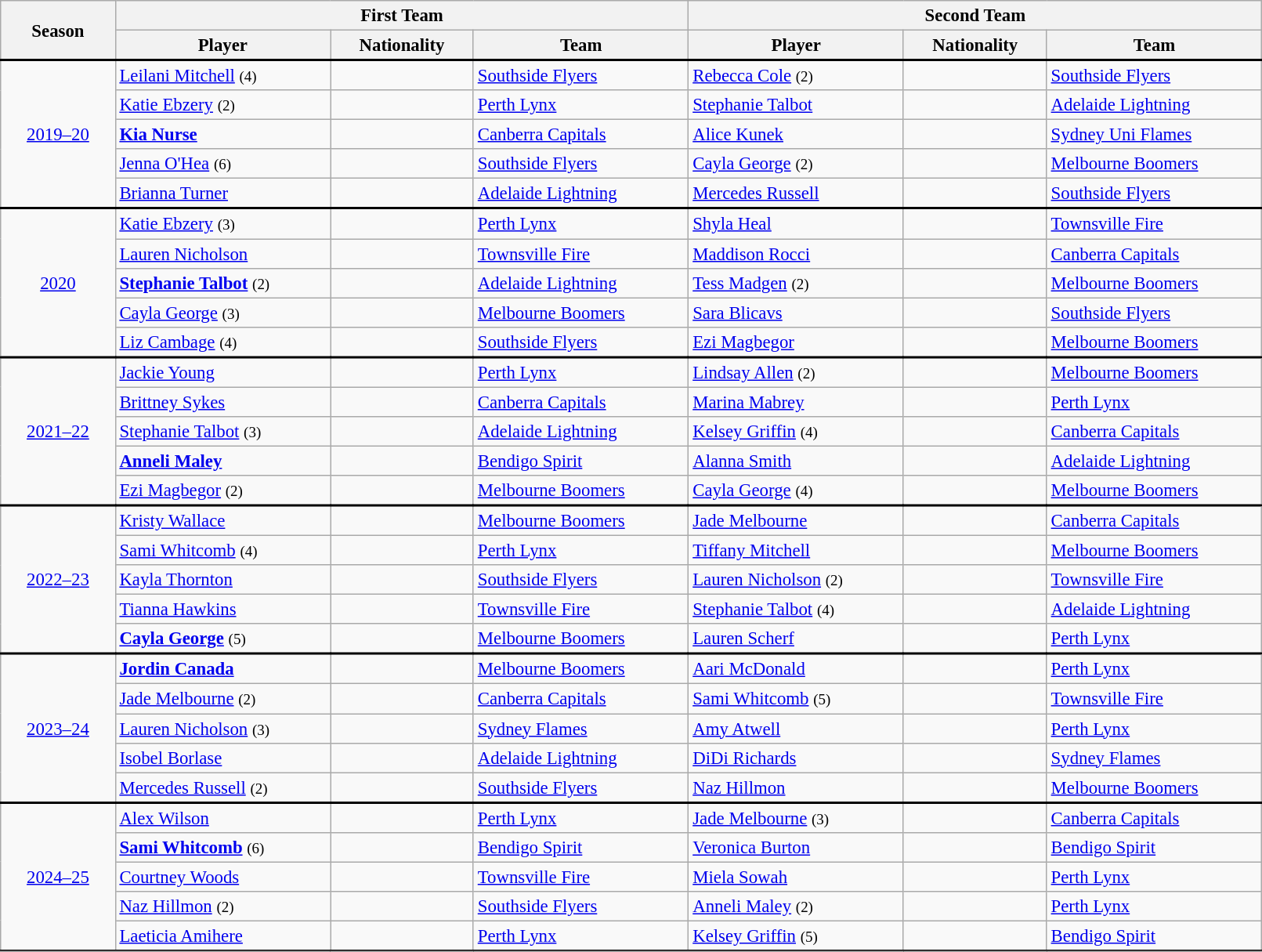<table class="wikitable sortable" style="width: 85%; font-size:95%">
<tr>
<th width=8% rowspan=2><strong>Season</strong></th>
<th colspan=3 class=unsortable><strong>First Team</strong></th>
<th colspan=3 class=unsortable><strong>Second Team</strong></th>
</tr>
<tr>
<th class=unsortable; width=15%>Player</th>
<th class=unsortable; width=10%>Nationality</th>
<th class=unsortable; width=15%>Team</th>
<th class=unsortable; width=15%>Player</th>
<th class=unsortable; width=10%>Nationality</th>
<th class=unsortable; width=15%>Team</th>
</tr>
<tr style="border-top:2px solid black">
<td rowspan=5; style="text-align:center"><a href='#'>2019–20</a></td>
<td><a href='#'>Leilani Mitchell</a> <small> (4) </small></td>
<td></td>
<td><a href='#'>Southside Flyers</a></td>
<td><a href='#'>Rebecca Cole</a> <small> (2) </small></td>
<td></td>
<td><a href='#'>Southside Flyers</a></td>
</tr>
<tr>
<td><a href='#'>Katie Ebzery</a> <small> (2) </small></td>
<td></td>
<td><a href='#'>Perth Lynx</a></td>
<td><a href='#'>Stephanie Talbot</a></td>
<td></td>
<td><a href='#'>Adelaide Lightning</a></td>
</tr>
<tr>
<td><strong><a href='#'>Kia Nurse</a></strong></td>
<td></td>
<td><a href='#'>Canberra Capitals</a></td>
<td><a href='#'>Alice Kunek</a></td>
<td></td>
<td><a href='#'>Sydney Uni Flames</a></td>
</tr>
<tr>
<td><a href='#'>Jenna O'Hea</a> <small> (6) </small></td>
<td></td>
<td><a href='#'>Southside Flyers</a></td>
<td><a href='#'>Cayla George</a> <small> (2) </small></td>
<td></td>
<td><a href='#'>Melbourne Boomers</a></td>
</tr>
<tr>
<td><a href='#'>Brianna Turner</a></td>
<td></td>
<td><a href='#'>Adelaide Lightning</a></td>
<td><a href='#'>Mercedes Russell</a></td>
<td></td>
<td><a href='#'>Southside Flyers</a></td>
</tr>
<tr style="border-top:2px solid black">
<td rowspan=5; style="text-align:center"><a href='#'>2020</a></td>
<td><a href='#'>Katie Ebzery</a> <small> (3) </small></td>
<td></td>
<td><a href='#'>Perth Lynx</a></td>
<td><a href='#'>Shyla Heal</a></td>
<td></td>
<td><a href='#'>Townsville Fire</a></td>
</tr>
<tr>
<td><a href='#'>Lauren Nicholson</a></td>
<td></td>
<td><a href='#'>Townsville Fire</a></td>
<td><a href='#'>Maddison Rocci</a></td>
<td></td>
<td><a href='#'>Canberra Capitals</a></td>
</tr>
<tr>
<td><strong><a href='#'>Stephanie Talbot</a></strong> <small> (2) </small></td>
<td></td>
<td><a href='#'>Adelaide Lightning</a></td>
<td><a href='#'>Tess Madgen</a> <small> (2) </small></td>
<td></td>
<td><a href='#'>Melbourne Boomers</a></td>
</tr>
<tr>
<td><a href='#'>Cayla George</a> <small> (3) </small></td>
<td></td>
<td><a href='#'>Melbourne Boomers</a></td>
<td><a href='#'>Sara Blicavs</a></td>
<td></td>
<td><a href='#'>Southside Flyers</a></td>
</tr>
<tr>
<td><a href='#'>Liz Cambage</a> <small> (4) </small></td>
<td></td>
<td><a href='#'>Southside Flyers</a></td>
<td><a href='#'>Ezi Magbegor</a></td>
<td></td>
<td><a href='#'>Melbourne Boomers</a></td>
</tr>
<tr style="border-top:2px solid black">
<td rowspan=5; style="text-align:center"><a href='#'>2021–22</a></td>
<td><a href='#'>Jackie Young</a></td>
<td></td>
<td><a href='#'>Perth Lynx</a></td>
<td><a href='#'>Lindsay Allen</a> <small> (2) </small></td>
<td></td>
<td><a href='#'>Melbourne Boomers</a></td>
</tr>
<tr>
<td><a href='#'>Brittney Sykes</a></td>
<td></td>
<td><a href='#'>Canberra Capitals</a></td>
<td><a href='#'>Marina Mabrey</a></td>
<td></td>
<td><a href='#'>Perth Lynx</a></td>
</tr>
<tr>
<td><a href='#'>Stephanie Talbot</a> <small> (3) </small></td>
<td></td>
<td><a href='#'>Adelaide Lightning</a></td>
<td><a href='#'>Kelsey Griffin</a> <small> (4) </small></td>
<td></td>
<td><a href='#'>Canberra Capitals</a></td>
</tr>
<tr>
<td><strong><a href='#'>Anneli Maley</a></strong></td>
<td></td>
<td><a href='#'>Bendigo Spirit</a></td>
<td><a href='#'>Alanna Smith</a></td>
<td></td>
<td><a href='#'>Adelaide Lightning</a></td>
</tr>
<tr>
<td><a href='#'>Ezi Magbegor</a> <small> (2) </small></td>
<td></td>
<td><a href='#'>Melbourne Boomers</a></td>
<td><a href='#'>Cayla George</a> <small> (4) </small></td>
<td></td>
<td><a href='#'>Melbourne Boomers</a></td>
</tr>
<tr style="border-top:2px solid black">
<td rowspan=5; style="text-align:center"><a href='#'>2022–23</a></td>
<td><a href='#'>Kristy Wallace</a></td>
<td></td>
<td><a href='#'>Melbourne Boomers</a></td>
<td><a href='#'>Jade Melbourne</a></td>
<td></td>
<td><a href='#'>Canberra Capitals</a></td>
</tr>
<tr>
<td><a href='#'>Sami Whitcomb</a> <small> (4) </small></td>
<td></td>
<td><a href='#'>Perth Lynx</a></td>
<td><a href='#'>Tiffany Mitchell</a></td>
<td></td>
<td><a href='#'>Melbourne Boomers</a></td>
</tr>
<tr>
<td><a href='#'>Kayla Thornton</a></td>
<td></td>
<td><a href='#'>Southside Flyers</a></td>
<td><a href='#'>Lauren Nicholson</a> <small> (2) </small></td>
<td></td>
<td><a href='#'>Townsville Fire</a></td>
</tr>
<tr>
<td><a href='#'>Tianna Hawkins</a></td>
<td></td>
<td><a href='#'>Townsville Fire</a></td>
<td><a href='#'>Stephanie Talbot</a> <small> (4) </small></td>
<td></td>
<td><a href='#'>Adelaide Lightning</a></td>
</tr>
<tr>
<td><strong><a href='#'>Cayla George</a></strong> <small> (5) </small></td>
<td></td>
<td><a href='#'>Melbourne Boomers</a></td>
<td><a href='#'>Lauren Scherf</a></td>
<td></td>
<td><a href='#'>Perth Lynx</a></td>
</tr>
<tr style="border-top:2px solid black">
<td rowspan=5; style="text-align:center"><a href='#'>2023–24</a></td>
<td><strong><a href='#'>Jordin Canada</a></strong></td>
<td></td>
<td><a href='#'>Melbourne Boomers</a></td>
<td><a href='#'>Aari McDonald</a></td>
<td></td>
<td><a href='#'>Perth Lynx</a></td>
</tr>
<tr>
<td><a href='#'>Jade Melbourne</a> <small> (2) </small></td>
<td></td>
<td><a href='#'>Canberra Capitals</a></td>
<td><a href='#'>Sami Whitcomb</a> <small> (5) </small></td>
<td></td>
<td><a href='#'>Townsville Fire</a></td>
</tr>
<tr>
<td><a href='#'>Lauren Nicholson</a> <small> (3) </small></td>
<td></td>
<td><a href='#'>Sydney Flames</a></td>
<td><a href='#'>Amy Atwell</a></td>
<td></td>
<td><a href='#'>Perth Lynx</a></td>
</tr>
<tr>
<td><a href='#'>Isobel Borlase</a></td>
<td></td>
<td><a href='#'>Adelaide Lightning</a></td>
<td><a href='#'>DiDi Richards</a></td>
<td></td>
<td><a href='#'>Sydney Flames</a></td>
</tr>
<tr>
<td><a href='#'>Mercedes Russell</a>  <small> (2) </small></td>
<td></td>
<td><a href='#'>Southside Flyers</a></td>
<td><a href='#'>Naz Hillmon</a></td>
<td></td>
<td><a href='#'>Melbourne Boomers</a></td>
</tr>
<tr style="border-top:2px solid black">
<td rowspan=5; style="text-align:center"><a href='#'>2024–25</a></td>
<td><a href='#'>Alex Wilson</a></td>
<td></td>
<td><a href='#'>Perth Lynx</a></td>
<td><a href='#'>Jade Melbourne</a> <small> (3) </small></td>
<td></td>
<td><a href='#'>Canberra Capitals</a></td>
</tr>
<tr>
<td><strong><a href='#'>Sami Whitcomb</a></strong> <small> (6) </small></td>
<td></td>
<td><a href='#'>Bendigo Spirit</a></td>
<td><a href='#'>Veronica Burton</a></td>
<td></td>
<td><a href='#'>Bendigo Spirit</a></td>
</tr>
<tr>
<td><a href='#'>Courtney Woods</a></td>
<td></td>
<td><a href='#'>Townsville Fire</a></td>
<td><a href='#'>Miela Sowah</a></td>
<td></td>
<td><a href='#'>Perth Lynx</a></td>
</tr>
<tr>
<td><a href='#'>Naz Hillmon</a> <small> (2) </small></td>
<td></td>
<td><a href='#'>Southside Flyers</a></td>
<td><a href='#'>Anneli Maley</a> <small> (2) </small></td>
<td></td>
<td><a href='#'>Perth Lynx</a></td>
</tr>
<tr>
<td><a href='#'>Laeticia Amihere</a></td>
<td></td>
<td><a href='#'>Perth Lynx</a></td>
<td><a href='#'>Kelsey Griffin</a> <small> (5) </small></td>
<td></td>
<td><a href='#'>Bendigo Spirit</a></td>
</tr>
<tr style="border-top:2px solid black">
</tr>
</table>
